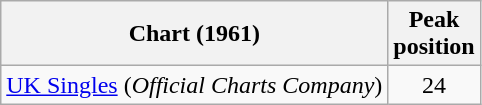<table class="wikitable">
<tr>
<th>Chart (1961)</th>
<th>Peak<br>position</th>
</tr>
<tr>
<td><a href='#'>UK Singles</a> (<em>Official Charts Company</em>)</td>
<td align="center">24</td>
</tr>
</table>
